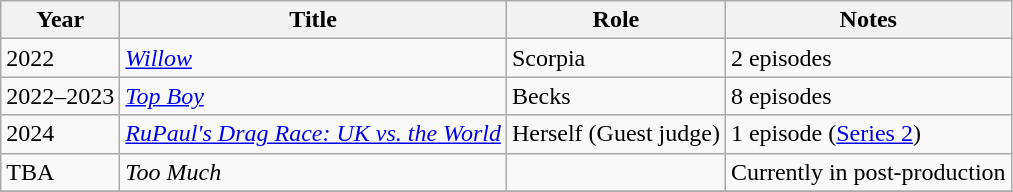<table class="wikitable sortable">
<tr>
<th>Year</th>
<th>Title</th>
<th>Role</th>
<th>Notes</th>
</tr>
<tr>
<td>2022</td>
<td><em><a href='#'>Willow</a></em></td>
<td>Scorpia</td>
<td>2 episodes</td>
</tr>
<tr>
<td>2022–2023</td>
<td><em><a href='#'>Top Boy</a></em></td>
<td>Becks</td>
<td>8 episodes</td>
</tr>
<tr>
<td>2024</td>
<td><em><a href='#'>RuPaul's Drag Race: UK vs. the World</a></em></td>
<td>Herself (Guest judge)</td>
<td>1 episode (<a href='#'>Series 2</a>)</td>
</tr>
<tr>
<td>TBA</td>
<td><em>Too Much</em></td>
<td></td>
<td>Currently in post-production</td>
</tr>
<tr>
</tr>
</table>
